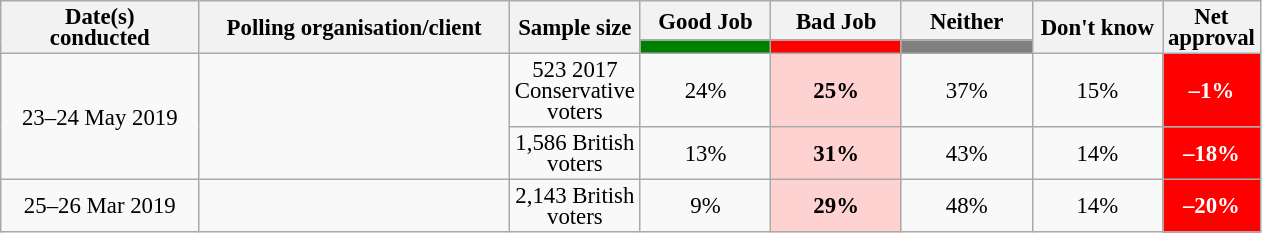<table class="wikitable collapsible sortable" style="text-align:center;font-size:95%;line-height:14px;">
<tr>
<th rowspan="2" style="width:125px;">Date(s)<br>conducted</th>
<th rowspan="2" style="width:200px;">Polling organisation/client</th>
<th rowspan="2" style="width:60px;">Sample size</th>
<th class="unsortable" style="width:80px;">Good Job</th>
<th class="unsortable" style="width: 80px;">Bad Job</th>
<th class="unsortable" style="width:80px;">Neither</th>
<th rowspan="2" class="unsortable" style="width:80px;">Don't know</th>
<th rowspan="2" class="unsortable" style="width:20px;">Net approval</th>
</tr>
<tr>
<th class="unsortable" style="background:green;width:60px;"></th>
<th class="unsortable" style="background:red;width:60px;"></th>
<th class="unsortable" style="background:grey;width:60px;"></th>
</tr>
<tr>
<td rowspan="2">23–24 May 2019</td>
<td rowspan="2"></td>
<td>523 2017 Conservative voters</td>
<td>24%</td>
<td style="background:#FFD2D2"><strong>25%</strong></td>
<td>37%</td>
<td>15%</td>
<td style="background:red;color:white;"><strong>–1%</strong></td>
</tr>
<tr>
<td>1,586 British voters</td>
<td>13%</td>
<td style="background:#FFD2D2"><strong>31%</strong></td>
<td>43%</td>
<td>14%</td>
<td style="background:red;color:white;"><strong>–18%</strong></td>
</tr>
<tr>
<td>25–26 Mar 2019</td>
<td></td>
<td>2,143 British voters</td>
<td>9%</td>
<td style="background:#FFD2D2"><strong>29%</strong></td>
<td>48%</td>
<td>14%</td>
<td style="background:red;color:white;"><strong>–20%</strong></td>
</tr>
</table>
